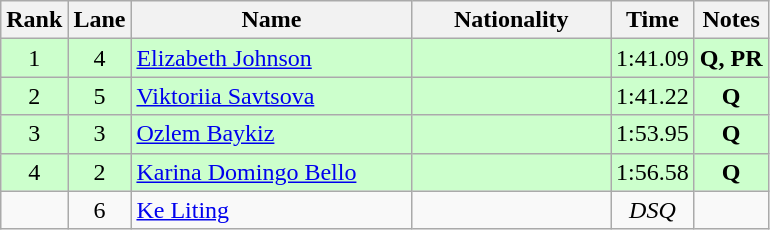<table class="wikitable sortable" style="text-align:center">
<tr>
<th>Rank</th>
<th>Lane</th>
<th style="width:180px">Name</th>
<th style="width:125px">Nationality</th>
<th>Time</th>
<th>Notes</th>
</tr>
<tr style="background:#cfc;">
<td>1</td>
<td>4</td>
<td style="text-align:left;"><a href='#'>Elizabeth Johnson</a></td>
<td style="text-align:left;"></td>
<td>1:41.09</td>
<td><strong>Q, PR</strong></td>
</tr>
<tr style="background:#cfc;">
<td>2</td>
<td>5</td>
<td style="text-align:left;"><a href='#'>Viktoriia Savtsova</a></td>
<td style="text-align:left;"></td>
<td>1:41.22</td>
<td><strong>Q</strong></td>
</tr>
<tr style="background:#cfc;">
<td>3</td>
<td>3</td>
<td style="text-align:left;"><a href='#'>Ozlem Baykiz</a></td>
<td style="text-align:left;"></td>
<td>1:53.95</td>
<td><strong>Q</strong></td>
</tr>
<tr style="background:#cfc;">
<td>4</td>
<td>2</td>
<td style="text-align:left;"><a href='#'>Karina Domingo Bello</a></td>
<td style="text-align:left;"></td>
<td>1:56.58</td>
<td><strong>Q</strong></td>
</tr>
<tr>
<td></td>
<td>6</td>
<td style="text-align:left;"><a href='#'>Ke Liting</a></td>
<td style="text-align:left;"></td>
<td><em>DSQ</em></td>
<td></td>
</tr>
</table>
